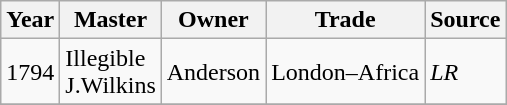<table class=" wikitable">
<tr>
<th>Year</th>
<th>Master</th>
<th>Owner</th>
<th>Trade</th>
<th>Source</th>
</tr>
<tr>
<td>1794</td>
<td>Illegible<br>J.Wilkins</td>
<td>Anderson</td>
<td>London–Africa</td>
<td><em>LR</em></td>
</tr>
<tr>
</tr>
</table>
